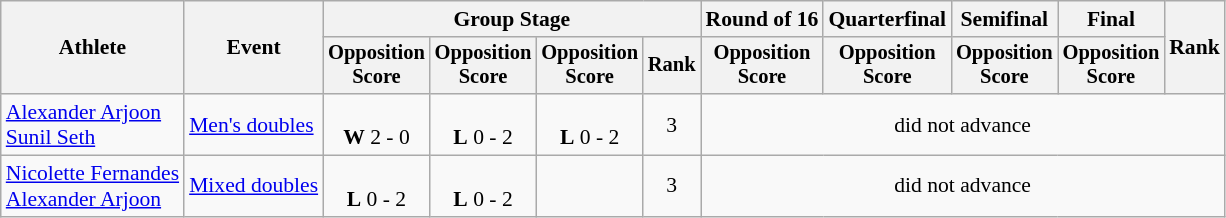<table class="wikitable" style="font-size:90%">
<tr>
<th rowspan=2>Athlete</th>
<th rowspan=2>Event</th>
<th colspan=4>Group Stage</th>
<th>Round of 16</th>
<th>Quarterfinal</th>
<th>Semifinal</th>
<th>Final</th>
<th rowspan=2>Rank</th>
</tr>
<tr style="font-size:95%">
<th>Opposition<br>Score</th>
<th>Opposition<br>Score</th>
<th>Opposition<br>Score</th>
<th>Rank</th>
<th>Opposition<br>Score</th>
<th>Opposition<br>Score</th>
<th>Opposition<br>Score</th>
<th>Opposition<br>Score</th>
</tr>
<tr align=center>
<td align=left><a href='#'>Alexander Arjoon</a><br><a href='#'>Sunil Seth</a></td>
<td align=left><a href='#'>Men's doubles</a></td>
<td><br><strong>W</strong> 2 - 0</td>
<td><br><strong>L</strong> 0 - 2</td>
<td><br><strong>L</strong> 0 - 2</td>
<td>3</td>
<td colspan=5>did not advance</td>
</tr>
<tr align=center>
<td align=left><a href='#'>Nicolette Fernandes</a><br><a href='#'>Alexander Arjoon</a></td>
<td align=left><a href='#'>Mixed doubles</a></td>
<td><br><strong>L</strong> 0 - 2</td>
<td><br><strong>L</strong> 0 - 2</td>
<td></td>
<td>3</td>
<td colspan=5>did not advance</td>
</tr>
</table>
